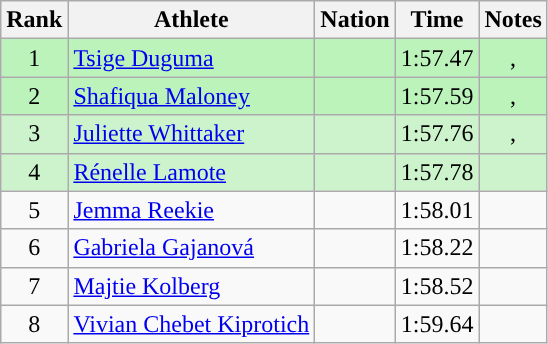<table class="wikitable sortable" style="text-align:center;">
<tr>
<th>Rank</th>
<th>Athlete</th>
<th>Nation</th>
<th>Time</th>
<th>Notes</th>
</tr>
<tr bgcolor=bbf3bb>
<td>1</td>
<td align=left><a href='#'>Tsige Duguma</a></td>
<td align=left></td>
<td>1:57.47</td>
<td>, </td>
</tr>
<tr bgcolor=bbf3bb>
<td>2</td>
<td align=left><a href='#'>Shafiqua Maloney</a></td>
<td align=left></td>
<td>1:57.59</td>
<td>, </td>
</tr>
<tr bgcolor="ccf3cc">
<td>3</td>
<td align=left><a href='#'>Juliette Whittaker</a></td>
<td align=left></td>
<td>1:57.76</td>
<td>, </td>
</tr>
<tr bgcolor="ccf3cc">
<td>4</td>
<td align=left><a href='#'>Rénelle Lamote</a></td>
<td align=left></td>
<td>1:57.78</td>
<td></td>
</tr>
<tr>
<td>5</td>
<td align=left><a href='#'>Jemma Reekie</a></td>
<td align=left></td>
<td>1:58.01</td>
<td></td>
</tr>
<tr>
<td>6</td>
<td align=left><a href='#'>Gabriela Gajanová</a></td>
<td align=left></td>
<td>1:58.22</td>
<td></td>
</tr>
<tr>
<td>7</td>
<td align=left><a href='#'>Majtie Kolberg</a></td>
<td align=left></td>
<td>1:58.52</td>
<td></td>
</tr>
<tr>
<td>8</td>
<td align=left><a href='#'>Vivian Chebet Kiprotich</a></td>
<td align=left></td>
<td>1:59.64</td>
<td></td>
</tr>
</table>
